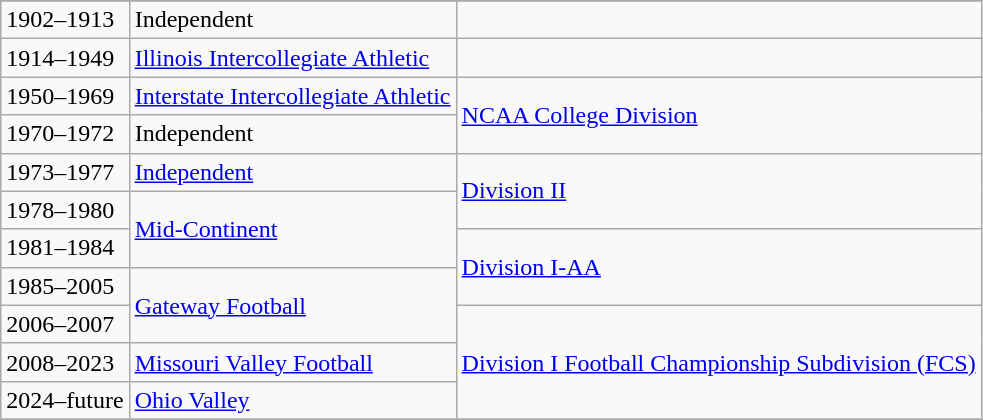<table class="wikitable">
<tr>
</tr>
<tr>
<td>1902–1913</td>
<td>Independent</td>
<td></td>
</tr>
<tr>
<td>1914–1949</td>
<td><a href='#'>Illinois Intercollegiate Athletic</a></td>
<td></td>
</tr>
<tr>
<td>1950–1969</td>
<td><a href='#'>Interstate Intercollegiate Athletic</a></td>
<td rowspan="2"><a href='#'>NCAA College Division</a></td>
</tr>
<tr>
<td>1970–1972</td>
<td>Independent</td>
</tr>
<tr>
<td>1973–1977</td>
<td><a href='#'>Independent</a></td>
<td rowspan="2"><a href='#'>Division II</a></td>
</tr>
<tr>
<td>1978–1980</td>
<td rowspan="2"><a href='#'>Mid-Continent</a></td>
</tr>
<tr>
<td>1981–1984</td>
<td rowspan="2"><a href='#'>Division I-AA</a></td>
</tr>
<tr>
<td>1985–2005</td>
<td rowspan="2"><a href='#'>Gateway Football</a></td>
</tr>
<tr>
<td>2006–2007</td>
<td rowspan="3"><a href='#'>Division I Football Championship Subdivision (FCS)</a></td>
</tr>
<tr>
<td>2008–2023</td>
<td><a href='#'>Missouri Valley Football</a></td>
</tr>
<tr>
<td>2024–future</td>
<td><a href='#'>Ohio Valley</a></td>
</tr>
<tr>
</tr>
</table>
